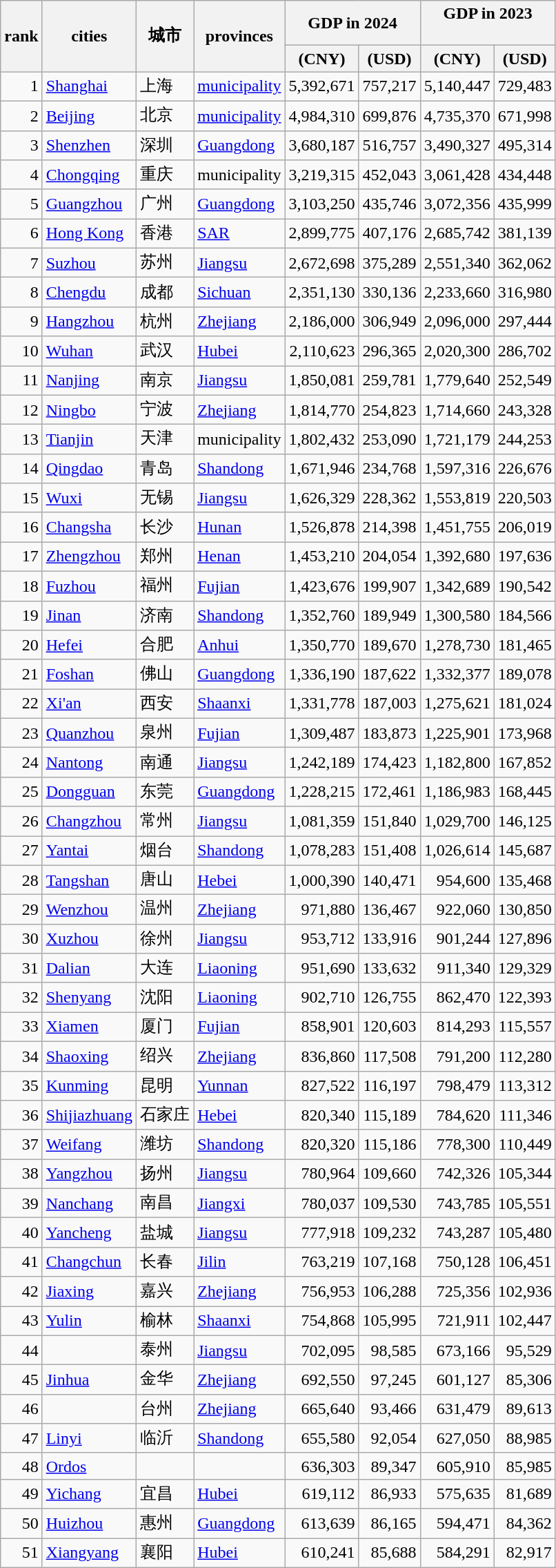<table class="wikitable sortable">
<tr align=center>
<th rowspan=2>rank</th>
<th rowspan=2>cities</th>
<th rowspan=2>城市</th>
<th rowspan=2>provinces</th>
<th colspan=2>GDP in 2024 <br> </th>
<th colspan=2>GDP in 2023<br>  <br> </th>
</tr>
<tr align=center>
<th>(CNY)</th>
<th>(USD)</th>
<th>(CNY)</th>
<th>(USD)</th>
</tr>
<tr align=right>
<td>1</td>
<td align=left><a href='#'>Shanghai</a></td>
<td align=left>上海</td>
<td align=left><a href='#'>municipality</a></td>
<td>5,392,671</td>
<td>757,217</td>
<td>5,140,447</td>
<td>729,483</td>
</tr>
<tr align=right>
<td>2</td>
<td align=left><a href='#'>Beijing</a></td>
<td align=left>北京</td>
<td align=left><a href='#'>municipality</a></td>
<td>4,984,310</td>
<td>699,876</td>
<td>4,735,370</td>
<td>671,998</td>
</tr>
<tr align=right>
<td>3</td>
<td align=left><a href='#'>Shenzhen</a></td>
<td align=left>深圳</td>
<td align=left><a href='#'>Guangdong</a></td>
<td>3,680,187</td>
<td>516,757</td>
<td>3,490,327</td>
<td>495,314</td>
</tr>
<tr align=right>
<td>4</td>
<td align=left><a href='#'>Chongqing</a></td>
<td align=left>重庆</td>
<td align=left>municipality</td>
<td>3,219,315</td>
<td>452,043</td>
<td>3,061,428</td>
<td>434,448</td>
</tr>
<tr align=right>
<td>5</td>
<td align=left><a href='#'>Guangzhou</a></td>
<td align=left>广州</td>
<td align=left><a href='#'>Guangdong</a></td>
<td>3,103,250</td>
<td>435,746</td>
<td>3,072,356</td>
<td>435,999</td>
</tr>
<tr align=right>
<td>6</td>
<td align=left><a href='#'>Hong Kong</a></td>
<td align=left>香港</td>
<td align=left><a href='#'>SAR</a></td>
<td>2,899,775</td>
<td>407,176</td>
<td>2,685,742</td>
<td>381,139</td>
</tr>
<tr align=right>
<td>7</td>
<td align=left><a href='#'>Suzhou</a></td>
<td align=left>苏州</td>
<td align=left><a href='#'>Jiangsu</a></td>
<td>2,672,698</td>
<td>375,289</td>
<td>2,551,340</td>
<td>362,062</td>
</tr>
<tr align=right>
<td>8</td>
<td align=left><a href='#'>Chengdu</a></td>
<td align=left>成都</td>
<td align=left><a href='#'>Sichuan</a></td>
<td>2,351,130</td>
<td>330,136</td>
<td>2,233,660</td>
<td>316,980</td>
</tr>
<tr align=right>
<td>9</td>
<td align=left><a href='#'>Hangzhou</a></td>
<td align=left>杭州</td>
<td align=left><a href='#'>Zhejiang</a></td>
<td>2,186,000</td>
<td>306,949</td>
<td>2,096,000</td>
<td>297,444</td>
</tr>
<tr align=right>
<td>10</td>
<td align=left><a href='#'>Wuhan</a></td>
<td align=left>武汉</td>
<td align=left><a href='#'>Hubei</a></td>
<td>2,110,623</td>
<td>296,365</td>
<td>2,020,300</td>
<td>286,702</td>
</tr>
<tr align=right>
<td>11</td>
<td align=left><a href='#'>Nanjing</a></td>
<td align=left>南京</td>
<td align=left><a href='#'>Jiangsu</a></td>
<td>1,850,081</td>
<td>259,781</td>
<td>1,779,640</td>
<td>252,549</td>
</tr>
<tr align=right>
<td>12</td>
<td align=left><a href='#'>Ningbo</a></td>
<td align=left>宁波</td>
<td align=left><a href='#'>Zhejiang</a></td>
<td>1,814,770</td>
<td>254,823</td>
<td>1,714,660</td>
<td>243,328</td>
</tr>
<tr align=right>
<td>13</td>
<td align=left><a href='#'>Tianjin</a></td>
<td align=left>天津</td>
<td align=left>municipality</td>
<td>1,802,432</td>
<td>253,090</td>
<td>1,721,179</td>
<td>244,253</td>
</tr>
<tr align=right>
<td>14</td>
<td align=left><a href='#'>Qingdao</a></td>
<td align=left>青岛</td>
<td align=left><a href='#'>Shandong</a></td>
<td>1,671,946</td>
<td>234,768</td>
<td>1,597,316</td>
<td>226,676</td>
</tr>
<tr align=right>
<td>15</td>
<td align=left><a href='#'>Wuxi</a></td>
<td align=left>无锡</td>
<td align=left><a href='#'>Jiangsu</a></td>
<td>1,626,329</td>
<td>228,362</td>
<td>1,553,819</td>
<td>220,503</td>
</tr>
<tr align=right>
<td>16</td>
<td align=left><a href='#'>Changsha</a></td>
<td align=left>长沙</td>
<td align=left><a href='#'>Hunan</a></td>
<td>1,526,878</td>
<td>214,398</td>
<td>1,451,755</td>
<td>206,019</td>
</tr>
<tr align=right>
<td>17</td>
<td align=left><a href='#'>Zhengzhou</a></td>
<td align=left>郑州</td>
<td align=left><a href='#'>Henan</a></td>
<td>1,453,210</td>
<td>204,054</td>
<td>1,392,680</td>
<td>197,636</td>
</tr>
<tr align=right>
<td>18</td>
<td align=left><a href='#'>Fuzhou</a></td>
<td align=left>福州</td>
<td align=left><a href='#'>Fujian</a></td>
<td>1,423,676</td>
<td>199,907</td>
<td>1,342,689</td>
<td>190,542</td>
</tr>
<tr align=right>
<td>19</td>
<td align=left><a href='#'>Jinan</a></td>
<td align=left>济南</td>
<td align=left><a href='#'>Shandong</a></td>
<td>1,352,760</td>
<td>189,949</td>
<td>1,300,580</td>
<td>184,566</td>
</tr>
<tr align=right>
<td>20</td>
<td align=left><a href='#'>Hefei</a></td>
<td align=left>合肥</td>
<td align=left><a href='#'>Anhui</a></td>
<td>1,350,770</td>
<td>189,670</td>
<td>1,278,730</td>
<td>181,465</td>
</tr>
<tr align=right>
<td>21</td>
<td align=left><a href='#'>Foshan</a></td>
<td align=left>佛山</td>
<td align=left><a href='#'>Guangdong</a></td>
<td>1,336,190</td>
<td>187,622</td>
<td>1,332,377</td>
<td>189,078</td>
</tr>
<tr align=right>
<td>22</td>
<td align=left><a href='#'>Xi'an</a></td>
<td align=left>西安</td>
<td align=left><a href='#'>Shaanxi</a></td>
<td>1,331,778</td>
<td>187,003</td>
<td>1,275,621</td>
<td>181,024</td>
</tr>
<tr align=right>
<td>23</td>
<td align=left><a href='#'>Quanzhou</a></td>
<td align=left>泉州</td>
<td align=left><a href='#'>Fujian</a></td>
<td>1,309,487</td>
<td>183,873</td>
<td>1,225,901</td>
<td>173,968</td>
</tr>
<tr align=right>
<td>24</td>
<td align=left><a href='#'>Nantong</a></td>
<td align=left>南通</td>
<td align=left><a href='#'>Jiangsu</a></td>
<td>1,242,189</td>
<td>174,423</td>
<td>1,182,800</td>
<td>167,852</td>
</tr>
<tr align=right>
<td>25</td>
<td align=left><a href='#'>Dongguan</a></td>
<td align=left>东莞</td>
<td align=left><a href='#'>Guangdong</a></td>
<td>1,228,215</td>
<td>172,461</td>
<td>1,186,983</td>
<td>168,445</td>
</tr>
<tr align=right>
<td>26</td>
<td align=left><a href='#'>Changzhou</a></td>
<td align=left>常州</td>
<td align=left><a href='#'>Jiangsu</a></td>
<td>1,081,359</td>
<td>151,840</td>
<td>1,029,700</td>
<td>146,125</td>
</tr>
<tr align=right>
<td>27</td>
<td align=left><a href='#'>Yantai</a></td>
<td align=left>烟台</td>
<td align=left><a href='#'>Shandong</a></td>
<td>1,078,283</td>
<td>151,408</td>
<td>1,026,614</td>
<td>145,687</td>
</tr>
<tr align=right>
<td>28</td>
<td align=left><a href='#'>Tangshan</a></td>
<td align=left>唐山</td>
<td align=left><a href='#'>Hebei</a></td>
<td>1,000,390</td>
<td>140,471</td>
<td>954,600</td>
<td>135,468</td>
</tr>
<tr align=right>
<td>29</td>
<td align=left><a href='#'>Wenzhou</a></td>
<td align=left>温州</td>
<td align=left><a href='#'>Zhejiang</a></td>
<td>971,880</td>
<td>136,467</td>
<td>922,060</td>
<td>130,850</td>
</tr>
<tr align=right>
<td>30</td>
<td align=left><a href='#'>Xuzhou</a></td>
<td align=left>徐州</td>
<td align=left><a href='#'>Jiangsu</a></td>
<td>953,712</td>
<td>133,916</td>
<td>901,244</td>
<td>127,896</td>
</tr>
<tr align=right>
<td>31</td>
<td align=left><a href='#'>Dalian</a></td>
<td align=left>大连</td>
<td align=left><a href='#'>Liaoning</a></td>
<td>951,690</td>
<td>133,632</td>
<td>911,340</td>
<td>129,329</td>
</tr>
<tr align=right>
<td>32</td>
<td align=left><a href='#'>Shenyang</a></td>
<td align=left>沈阳</td>
<td align=left><a href='#'>Liaoning</a></td>
<td>902,710</td>
<td>126,755</td>
<td>862,470</td>
<td>122,393</td>
</tr>
<tr align=right>
<td>33</td>
<td align=left><a href='#'>Xiamen</a></td>
<td align=left>厦门</td>
<td align=left><a href='#'>Fujian</a></td>
<td>858,901</td>
<td>120,603</td>
<td>814,293</td>
<td>115,557</td>
</tr>
<tr align=right>
<td>34</td>
<td align=left><a href='#'>Shaoxing</a></td>
<td align=left>绍兴</td>
<td align=left><a href='#'>Zhejiang</a></td>
<td>836,860</td>
<td>117,508</td>
<td>791,200</td>
<td>112,280</td>
</tr>
<tr align=right>
<td>35</td>
<td align=left><a href='#'>Kunming</a></td>
<td align=left>昆明</td>
<td align=left><a href='#'>Yunnan</a></td>
<td>827,522</td>
<td>116,197</td>
<td>798,479</td>
<td>113,312</td>
</tr>
<tr align=right>
<td>36</td>
<td align=left><a href='#'>Shijiazhuang</a></td>
<td align=left>石家庄</td>
<td align=left><a href='#'>Hebei</a></td>
<td>820,340</td>
<td>115,189</td>
<td>784,620</td>
<td>111,346</td>
</tr>
<tr align=right>
<td>37</td>
<td align=left><a href='#'>Weifang</a></td>
<td align=left>潍坊</td>
<td align=left><a href='#'>Shandong</a></td>
<td>820,320</td>
<td>115,186</td>
<td>778,300</td>
<td>110,449</td>
</tr>
<tr align=right>
<td>38</td>
<td align=left><a href='#'>Yangzhou</a></td>
<td align=left>扬州</td>
<td align=left><a href='#'>Jiangsu</a></td>
<td>780,964</td>
<td>109,660</td>
<td><span>742,326</span></td>
<td><span>105,344</span></td>
</tr>
<tr align=right>
<td>39</td>
<td align=left><a href='#'>Nanchang</a></td>
<td align=left>南昌</td>
<td align=left><a href='#'>Jiangxi</a></td>
<td>780,037</td>
<td>109,530</td>
<td>743,785</td>
<td>105,551</td>
</tr>
<tr align=right>
<td>40</td>
<td align=left><a href='#'>Yancheng</a></td>
<td align=left>盐城</td>
<td align=left><a href='#'>Jiangsu</a></td>
<td>777,918</td>
<td>109,232</td>
<td>743,287</td>
<td>105,480</td>
</tr>
<tr align=right>
<td>41</td>
<td align=left><a href='#'>Changchun</a></td>
<td align=left>长春</td>
<td align=left><a href='#'>Jilin</a></td>
<td>763,219</td>
<td>107,168</td>
<td>750,128</td>
<td>106,451</td>
</tr>
<tr align=right>
<td>42</td>
<td align=left><a href='#'>Jiaxing</a></td>
<td align=left>嘉兴</td>
<td align=left><a href='#'>Zhejiang</a></td>
<td>756,953</td>
<td>106,288</td>
<td>725,356</td>
<td>102,936</td>
</tr>
<tr align=right>
<td>43</td>
<td align=left><a href='#'>Yulin</a></td>
<td align=left>榆林</td>
<td align=left><a href='#'>Shaanxi</a></td>
<td>754,868</td>
<td>105,995</td>
<td><span>721,911</span></td>
<td><span>102,447</span></td>
</tr>
<tr align=right>
<td>44</td>
<td align=left></td>
<td align=left>泰州</td>
<td align=left><a href='#'>Jiangsu</a></td>
<td>702,095</td>
<td>98,585</td>
<td><span>673,166</span></td>
<td><span>95,529</span></td>
</tr>
<tr align=right>
<td>45</td>
<td align=left><a href='#'>Jinhua</a></td>
<td align=left>金华</td>
<td align=left><a href='#'>Zhejiang</a></td>
<td>692,550</td>
<td>97,245</td>
<td><span>601,127</span></td>
<td><span>85,306</span></td>
</tr>
<tr align=right>
<td>46</td>
<td align=left></td>
<td align=left>台州</td>
<td align=left><a href='#'>Zhejiang</a></td>
<td>665,640</td>
<td>93,466</td>
<td>631,479</td>
<td>89,613</td>
</tr>
<tr align=right>
<td>47</td>
<td align=left><a href='#'>Linyi</a></td>
<td align=left>临沂</td>
<td align=left><a href='#'>Shandong</a></td>
<td>655,580</td>
<td>92,054</td>
<td>627,050</td>
<td>88,985</td>
</tr>
<tr align=right>
<td>48</td>
<td align=left><a href='#'>Ordos</a></td>
<td align=left></td>
<td align=left></td>
<td>636,303</td>
<td>89,347</td>
<td>605,910</td>
<td>85,985</td>
</tr>
<tr align=right>
<td>49</td>
<td align=left><a href='#'>Yichang</a></td>
<td align=left>宜昌</td>
<td align=left><a href='#'>Hubei</a></td>
<td>619,112</td>
<td>86,933</td>
<td><span>575,635</span></td>
<td><span>81,689</span></td>
</tr>
<tr align=right>
<td>50</td>
<td align=left><a href='#'>Huizhou</a></td>
<td align=left>惠州</td>
<td align=left><a href='#'>Guangdong</a></td>
<td>613,639</td>
<td>86,165</td>
<td>594,471</td>
<td>84,362</td>
</tr>
<tr align=right>
<td>51</td>
<td align=left><a href='#'>Xiangyang</a></td>
<td align=left>襄阳</td>
<td align=left><a href='#'>Hubei</a></td>
<td>610,241</td>
<td>85,688</td>
<td><span>584,291</span></td>
<td><span>82,917</span></td>
</tr>
</table>
